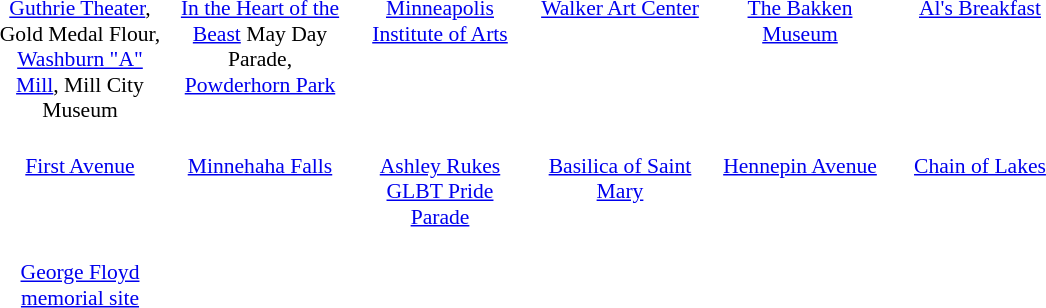<table style="font-size:90%; text-align:center;" cellspacing="8">
<tr style="vertical-align:top">
<td></td>
<td></td>
<td></td>
<td></td>
<td></td>
<td></td>
</tr>
<tr style="vertical-align:top">
<td style="width:110px"><a href='#'>Guthrie Theater</a>, Gold Medal Flour, <a href='#'>Washburn "A" Mill</a>, Mill City Museum</td>
<td style="width:110px"><a href='#'>In the Heart of the Beast</a> May Day Parade, <a href='#'>Powderhorn Park</a></td>
<td style="width:110px"><a href='#'>Minneapolis Institute of Arts</a></td>
<td style="width:110px"><a href='#'>Walker Art Center</a></td>
<td style="width:110px"><a href='#'>The Bakken Museum</a></td>
<td style="width:110px"><a href='#'>Al's Breakfast</a></td>
</tr>
<tr style="vertical-align:top">
<td></td>
<td></td>
<td></td>
<td></td>
<td></td>
<td></td>
</tr>
<tr style="vertical-align:top">
<td style="width:110px"><a href='#'>First Avenue</a></td>
<td style="width:110px"><a href='#'>Minnehaha Falls</a></td>
<td style="width:110px"><a href='#'>Ashley Rukes GLBT Pride Parade</a></td>
<td style="width:110px"><a href='#'>Basilica of Saint Mary</a></td>
<td style="width:110px"><a href='#'>Hennepin Avenue</a></td>
<td style="width:110px"><a href='#'>Chain of Lakes</a></td>
</tr>
<tr style="vertical-align:top">
<td></td>
</tr>
<tr style="vertical-align:top">
<td style="width:110px"><a href='#'>George Floyd memorial site</a></td>
</tr>
</table>
